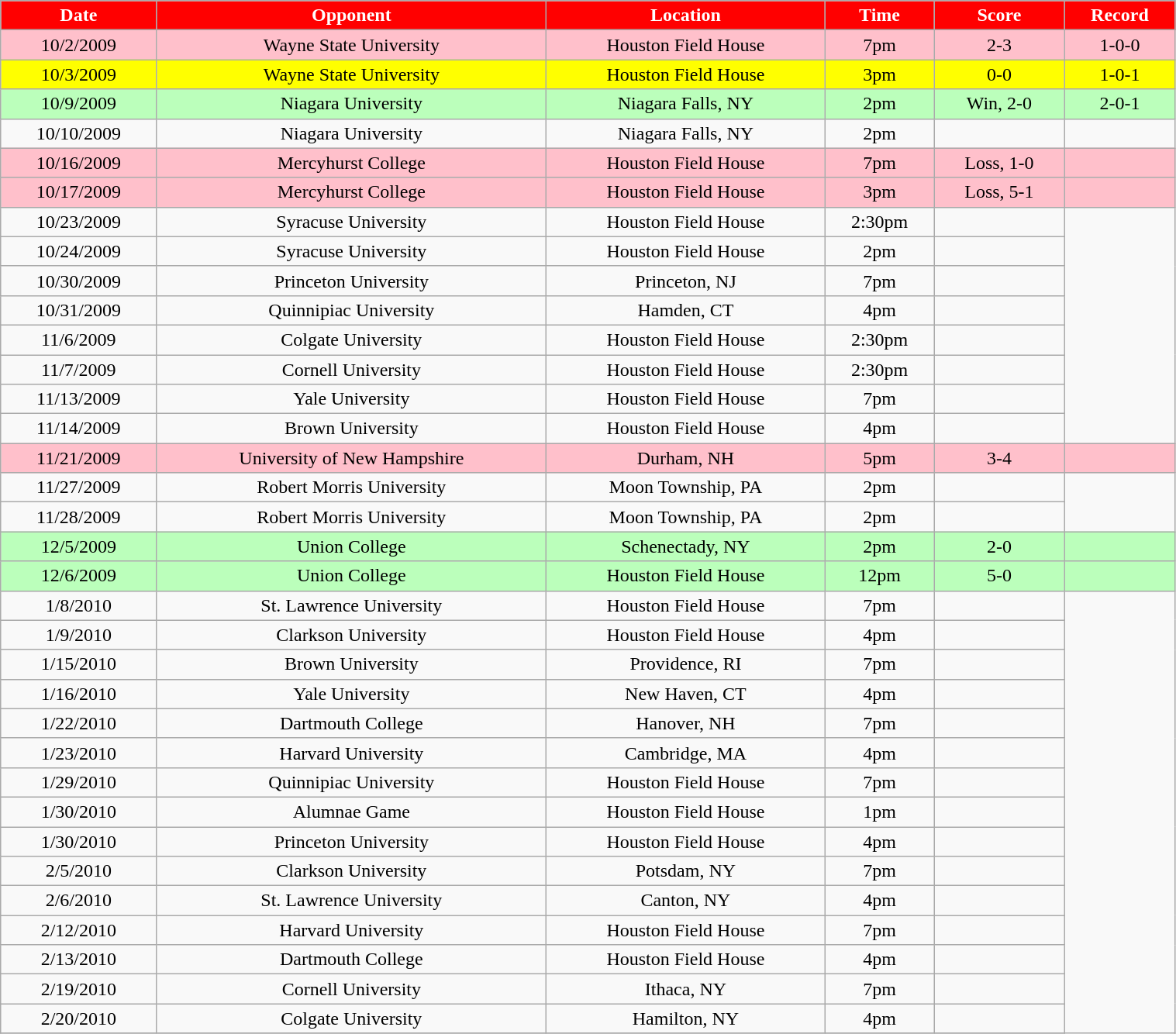<table class="wikitable" width="80%">
<tr align="center"  style="background:red;color:white;">
<td><strong>Date</strong></td>
<td><strong>Opponent</strong></td>
<td><strong>Location</strong></td>
<td><strong>Time</strong></td>
<td><strong>Score</strong></td>
<td><strong>Record</strong></td>
</tr>
<tr align="center" bgcolor="pink">
<td>10/2/2009</td>
<td>Wayne State University</td>
<td>Houston Field House</td>
<td>7pm</td>
<td>2-3</td>
<td>1-0-0</td>
</tr>
<tr align="center" bgcolor="yellow">
<td>10/3/2009</td>
<td>Wayne State University</td>
<td>Houston Field House</td>
<td>3pm</td>
<td>0-0</td>
<td>1-0-1</td>
</tr>
<tr align="center" bgcolor="bbffbb">
<td>10/9/2009</td>
<td>Niagara University</td>
<td>Niagara Falls, NY</td>
<td>2pm</td>
<td>Win, 2-0</td>
<td>2-0-1</td>
</tr>
<tr align="center" bgcolor="">
<td>10/10/2009</td>
<td>Niagara University</td>
<td>Niagara Falls, NY</td>
<td>2pm</td>
<td></td>
</tr>
<tr align="center" bgcolor="pink">
<td>10/16/2009</td>
<td>Mercyhurst College</td>
<td>Houston Field House</td>
<td>7pm</td>
<td>Loss, 1-0 </td>
<td></td>
</tr>
<tr align="center" bgcolor="pink">
<td>10/17/2009</td>
<td>Mercyhurst College</td>
<td>Houston Field House</td>
<td>3pm</td>
<td>Loss, 5-1</td>
<td></td>
</tr>
<tr align="center" bgcolor="">
<td>10/23/2009</td>
<td>Syracuse University</td>
<td>Houston Field House</td>
<td>2:30pm</td>
<td></td>
</tr>
<tr align="center" bgcolor="">
<td>10/24/2009</td>
<td>Syracuse University</td>
<td>Houston Field House</td>
<td>2pm</td>
<td></td>
</tr>
<tr align="center" bgcolor="">
<td>10/30/2009</td>
<td>Princeton University</td>
<td>Princeton, NJ</td>
<td>7pm</td>
<td></td>
</tr>
<tr align="center" bgcolor="">
<td>10/31/2009</td>
<td>Quinnipiac University</td>
<td>Hamden, CT</td>
<td>4pm</td>
<td></td>
</tr>
<tr align="center" bgcolor="">
<td>11/6/2009</td>
<td>Colgate University</td>
<td>Houston Field House</td>
<td>2:30pm</td>
<td></td>
</tr>
<tr align="center" bgcolor="">
<td>11/7/2009</td>
<td>Cornell University</td>
<td>Houston Field House</td>
<td>2:30pm</td>
<td></td>
</tr>
<tr align="center" bgcolor="">
<td>11/13/2009</td>
<td>Yale University</td>
<td>Houston Field House</td>
<td>7pm</td>
<td></td>
</tr>
<tr align="center" bgcolor="">
<td>11/14/2009</td>
<td>Brown University</td>
<td>Houston Field House</td>
<td>4pm</td>
<td></td>
</tr>
<tr align="center" bgcolor="pink">
<td>11/21/2009</td>
<td>University of New Hampshire</td>
<td>Durham, NH</td>
<td>5pm</td>
<td>3-4</td>
<td></td>
</tr>
<tr align="center" bgcolor="">
<td>11/27/2009</td>
<td>Robert Morris University</td>
<td>Moon Township, PA</td>
<td>2pm</td>
<td></td>
</tr>
<tr align="center" bgcolor="">
<td>11/28/2009</td>
<td>Robert Morris University</td>
<td>Moon Township, PA</td>
<td>2pm</td>
<td></td>
</tr>
<tr align="center" bgcolor="bbffbb">
<td>12/5/2009</td>
<td>Union College</td>
<td>Schenectady, NY</td>
<td>2pm</td>
<td>2-0</td>
<td></td>
</tr>
<tr align="center" bgcolor="bbffbb">
<td>12/6/2009</td>
<td>Union College</td>
<td>Houston Field House</td>
<td>12pm</td>
<td>5-0</td>
<td></td>
</tr>
<tr align="center" bgcolor="">
<td>1/8/2010</td>
<td>St. Lawrence University</td>
<td>Houston Field House</td>
<td>7pm</td>
<td></td>
</tr>
<tr align="center" bgcolor="">
<td>1/9/2010</td>
<td>Clarkson University</td>
<td>Houston Field House</td>
<td>4pm</td>
<td></td>
</tr>
<tr align="center" bgcolor="">
<td>1/15/2010</td>
<td>Brown University</td>
<td>Providence, RI</td>
<td>7pm</td>
<td></td>
</tr>
<tr align="center" bgcolor="">
<td>1/16/2010</td>
<td>Yale University</td>
<td>New Haven, CT</td>
<td>4pm</td>
<td></td>
</tr>
<tr align="center" bgcolor="">
<td>1/22/2010</td>
<td>Dartmouth College</td>
<td>Hanover, NH</td>
<td>7pm</td>
<td></td>
</tr>
<tr align="center" bgcolor="">
<td>1/23/2010</td>
<td>Harvard University</td>
<td>Cambridge, MA</td>
<td>4pm</td>
<td></td>
</tr>
<tr align="center" bgcolor="">
<td>1/29/2010</td>
<td>Quinnipiac University</td>
<td>Houston Field House</td>
<td>7pm</td>
<td></td>
</tr>
<tr align="center" bgcolor="">
<td>1/30/2010</td>
<td>Alumnae Game</td>
<td>Houston Field House</td>
<td>1pm</td>
<td></td>
</tr>
<tr align="center" bgcolor="">
<td>1/30/2010</td>
<td>Princeton University</td>
<td>Houston Field House</td>
<td>4pm</td>
<td></td>
</tr>
<tr align="center" bgcolor="">
<td>2/5/2010</td>
<td>Clarkson University</td>
<td>Potsdam, NY</td>
<td>7pm</td>
<td></td>
</tr>
<tr align="center" bgcolor="">
<td>2/6/2010</td>
<td>St. Lawrence University</td>
<td>Canton, NY</td>
<td>4pm</td>
<td></td>
</tr>
<tr align="center" bgcolor="">
<td>2/12/2010</td>
<td>Harvard University</td>
<td>Houston Field House</td>
<td>7pm</td>
<td></td>
</tr>
<tr align="center" bgcolor="">
<td>2/13/2010</td>
<td>Dartmouth College</td>
<td>Houston Field House</td>
<td>4pm</td>
<td></td>
</tr>
<tr align="center" bgcolor="">
<td>2/19/2010</td>
<td>Cornell University</td>
<td>Ithaca, NY</td>
<td>7pm</td>
<td></td>
</tr>
<tr align="center" bgcolor="">
<td>2/20/2010</td>
<td>Colgate University</td>
<td>Hamilton, NY</td>
<td>4pm</td>
<td></td>
</tr>
<tr align="center" bgcolor="">
</tr>
</table>
